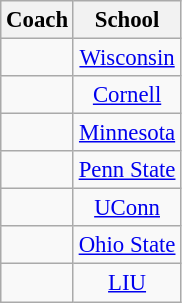<table class="wikitable sortable" style="font-size: 95%;text-align: center;">
<tr>
<th>Coach</th>
<th>School</th>
</tr>
<tr>
<td><strong></strong></td>
<td><a href='#'>Wisconsin</a></td>
</tr>
<tr>
<td></td>
<td><a href='#'>Cornell</a></td>
</tr>
<tr>
<td></td>
<td><a href='#'>Minnesota</a></td>
</tr>
<tr>
<td></td>
<td><a href='#'>Penn State</a></td>
</tr>
<tr>
<td></td>
<td><a href='#'>UConn</a></td>
</tr>
<tr>
<td></td>
<td><a href='#'>Ohio State</a></td>
</tr>
<tr>
<td></td>
<td><a href='#'>LIU</a></td>
</tr>
</table>
